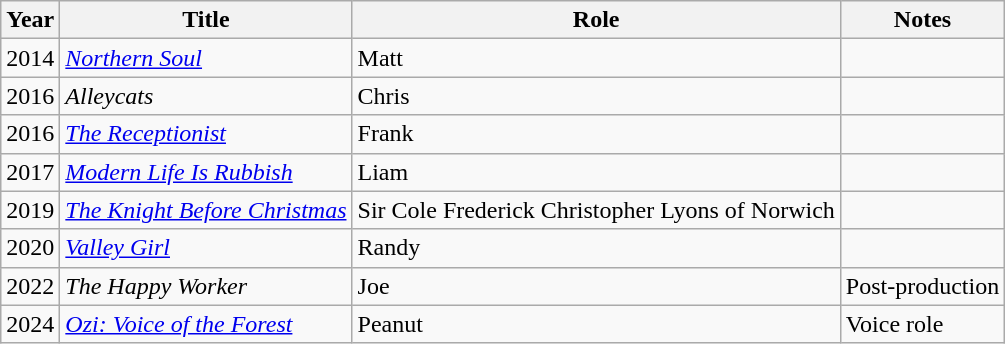<table class="wikitable">
<tr>
<th>Year</th>
<th>Title</th>
<th>Role</th>
<th>Notes</th>
</tr>
<tr>
<td>2014</td>
<td><em><a href='#'>Northern Soul</a></em></td>
<td>Matt</td>
<td></td>
</tr>
<tr>
<td>2016</td>
<td><em>Alleycats</em></td>
<td>Chris</td>
<td></td>
</tr>
<tr>
<td>2016</td>
<td><em><a href='#'>The Receptionist</a></em></td>
<td>Frank</td>
<td></td>
</tr>
<tr>
<td>2017</td>
<td><em><a href='#'>Modern Life Is Rubbish</a></em></td>
<td>Liam</td>
<td></td>
</tr>
<tr>
<td>2019</td>
<td><em><a href='#'>The Knight Before Christmas</a></em></td>
<td>Sir Cole Frederick Christopher Lyons of Norwich</td>
<td></td>
</tr>
<tr>
<td>2020</td>
<td><em><a href='#'>Valley Girl</a></em></td>
<td>Randy</td>
<td></td>
</tr>
<tr>
<td>2022</td>
<td><em>The Happy Worker</em></td>
<td>Joe</td>
<td>Post-production</td>
</tr>
<tr>
<td>2024</td>
<td><em><a href='#'>Ozi: Voice of the Forest</a></em></td>
<td>Peanut</td>
<td>Voice role</td>
</tr>
</table>
